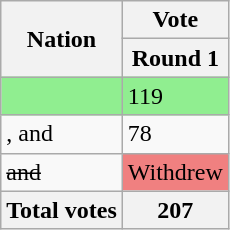<table class="wikitable"; text-align:center">
<tr>
<th rowspan="2">Nation</th>
<th colspan="2">Vote</th>
</tr>
<tr>
<th>Round 1</th>
</tr>
<tr style="background:#90ee90">
<td align=left></td>
<td>119</td>
</tr>
<tr>
<td align=left>,  and </td>
<td>78</td>
</tr>
<tr>
<td align=left><s> and </s></td>
<td style="background:#f08080">Withdrew</td>
</tr>
<tr>
<th align=left>Total votes</th>
<th>207</th>
</tr>
</table>
